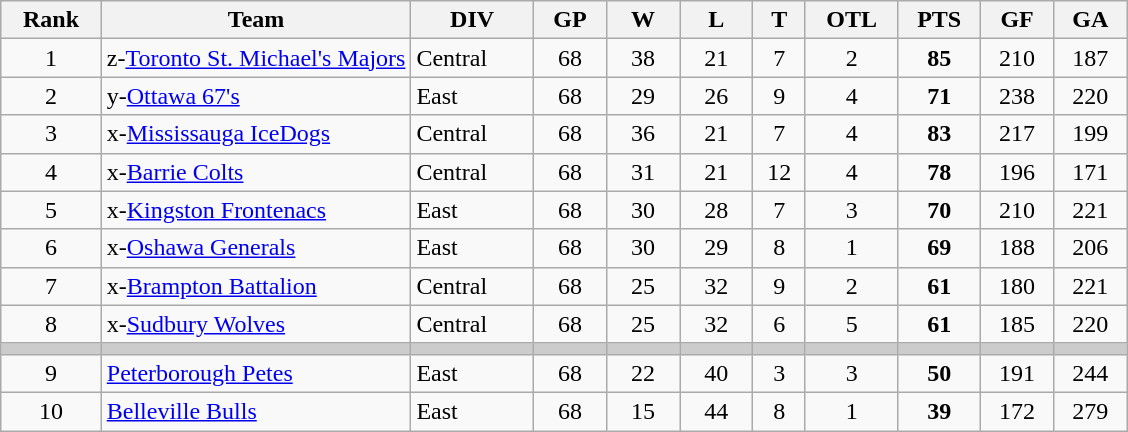<table class="wikitable sortable" style="text-align:center">
<tr>
<th>Rank</th>
<th width="27.5%">Team</th>
<th>DIV</th>
<th width="6.5%">GP</th>
<th width="6.5%">W</th>
<th width="6.5%">L</th>
<th>T</th>
<th>OTL</th>
<th>PTS</th>
<th width="6.5%">GF</th>
<th width="6.5%">GA</th>
</tr>
<tr>
<td>1</td>
<td align=left>z-<a href='#'>Toronto St. Michael's Majors</a></td>
<td align=left>Central</td>
<td>68</td>
<td>38</td>
<td>21</td>
<td>7</td>
<td>2</td>
<td><strong>85</strong></td>
<td>210</td>
<td>187</td>
</tr>
<tr>
<td>2</td>
<td align=left>y-<a href='#'>Ottawa 67's</a></td>
<td align=left>East</td>
<td>68</td>
<td>29</td>
<td>26</td>
<td>9</td>
<td>4</td>
<td><strong>71</strong></td>
<td>238</td>
<td>220</td>
</tr>
<tr>
<td>3</td>
<td align=left>x-<a href='#'>Mississauga IceDogs</a></td>
<td align=left>Central</td>
<td>68</td>
<td>36</td>
<td>21</td>
<td>7</td>
<td>4</td>
<td><strong>83</strong></td>
<td>217</td>
<td>199</td>
</tr>
<tr>
<td>4</td>
<td align=left>x-<a href='#'>Barrie Colts</a></td>
<td align=left>Central</td>
<td>68</td>
<td>31</td>
<td>21</td>
<td>12</td>
<td>4</td>
<td><strong>78</strong></td>
<td>196</td>
<td>171</td>
</tr>
<tr>
<td>5</td>
<td align=left>x-<a href='#'>Kingston Frontenacs</a></td>
<td align=left>East</td>
<td>68</td>
<td>30</td>
<td>28</td>
<td>7</td>
<td>3</td>
<td><strong>70</strong></td>
<td>210</td>
<td>221</td>
</tr>
<tr>
<td>6</td>
<td align=left>x-<a href='#'>Oshawa Generals</a></td>
<td align=left>East</td>
<td>68</td>
<td>30</td>
<td>29</td>
<td>8</td>
<td>1</td>
<td><strong>69</strong></td>
<td>188</td>
<td>206</td>
</tr>
<tr>
<td>7</td>
<td align=left>x-<a href='#'>Brampton Battalion</a></td>
<td align=left>Central</td>
<td>68</td>
<td>25</td>
<td>32</td>
<td>9</td>
<td>2</td>
<td><strong>61</strong></td>
<td>180</td>
<td>221</td>
</tr>
<tr>
<td>8</td>
<td align=left>x-<a href='#'>Sudbury Wolves</a></td>
<td align=left>Central</td>
<td>68</td>
<td>25</td>
<td>32</td>
<td>6</td>
<td>5</td>
<td><strong>61</strong></td>
<td>185</td>
<td>220</td>
</tr>
<tr style="background-color:#cccccc;">
<td></td>
<td></td>
<td></td>
<td></td>
<td></td>
<td></td>
<td></td>
<td></td>
<td></td>
<td></td>
<td></td>
</tr>
<tr>
<td>9</td>
<td align=left><a href='#'>Peterborough Petes</a></td>
<td align=left>East</td>
<td>68</td>
<td>22</td>
<td>40</td>
<td>3</td>
<td>3</td>
<td><strong>50</strong></td>
<td>191</td>
<td>244</td>
</tr>
<tr>
<td>10</td>
<td align=left><a href='#'>Belleville Bulls</a></td>
<td align=left>East</td>
<td>68</td>
<td>15</td>
<td>44</td>
<td>8</td>
<td>1</td>
<td><strong>39</strong></td>
<td>172</td>
<td>279</td>
</tr>
</table>
